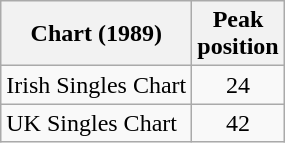<table class="wikitable sortable">
<tr>
<th>Chart (1989)</th>
<th>Peak<br>position</th>
</tr>
<tr>
<td align="left">Irish Singles Chart</td>
<td style="text-align:center;">24</td>
</tr>
<tr>
<td align="left">UK Singles Chart</td>
<td style="text-align:center;">42</td>
</tr>
</table>
